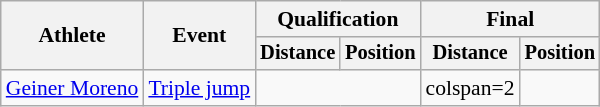<table class=wikitable style=font-size:90%>
<tr>
<th rowspan=2>Athlete</th>
<th rowspan=2>Event</th>
<th colspan=2>Qualification</th>
<th colspan=2>Final</th>
</tr>
<tr style=font-size:95%>
<th>Distance</th>
<th>Position</th>
<th>Distance</th>
<th>Position</th>
</tr>
<tr align=center>
<td align=left><a href='#'>Geiner Moreno</a></td>
<td align=left><a href='#'>Triple jump</a></td>
<td colspan=2><strong></strong></td>
<td>colspan=2 </td>
</tr>
</table>
